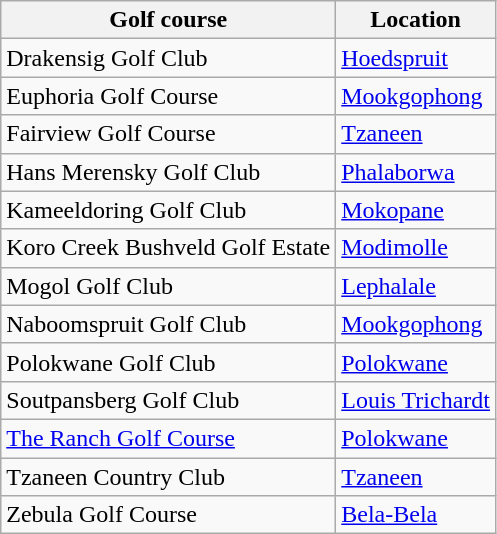<table class="wikitable sortable">
<tr>
<th>Golf course</th>
<th>Location</th>
</tr>
<tr>
<td>Drakensig Golf Club</td>
<td><a href='#'>Hoedspruit</a></td>
</tr>
<tr>
<td>Euphoria Golf Course</td>
<td><a href='#'>Mookgophong</a></td>
</tr>
<tr>
<td>Fairview Golf Course</td>
<td><a href='#'>Tzaneen</a></td>
</tr>
<tr>
<td>Hans Merensky Golf Club</td>
<td><a href='#'>Phalaborwa</a></td>
</tr>
<tr>
<td>Kameeldoring Golf Club</td>
<td><a href='#'>Mokopane</a></td>
</tr>
<tr>
<td>Koro Creek Bushveld Golf Estate</td>
<td><a href='#'>Modimolle</a></td>
</tr>
<tr>
<td>Mogol Golf Club</td>
<td><a href='#'>Lephalale</a></td>
</tr>
<tr>
<td>Naboomspruit Golf Club</td>
<td><a href='#'>Mookgophong</a></td>
</tr>
<tr>
<td>Polokwane Golf Club</td>
<td><a href='#'>Polokwane</a></td>
</tr>
<tr>
<td>Soutpansberg Golf Club</td>
<td><a href='#'>Louis Trichardt</a></td>
</tr>
<tr>
<td><a href='#'>The Ranch Golf Course</a></td>
<td><a href='#'>Polokwane</a></td>
</tr>
<tr>
<td>Tzaneen Country Club</td>
<td><a href='#'>Tzaneen</a></td>
</tr>
<tr>
<td>Zebula Golf Course</td>
<td><a href='#'>Bela-Bela</a></td>
</tr>
</table>
